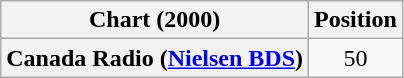<table class="wikitable plainrowheaders">
<tr>
<th scope="col">Chart (2000)</th>
<th scope="col">Position</th>
</tr>
<tr>
<th scope="row">Canada Radio (<a href='#'>Nielsen BDS</a>)</th>
<td align=center>50</td>
</tr>
</table>
